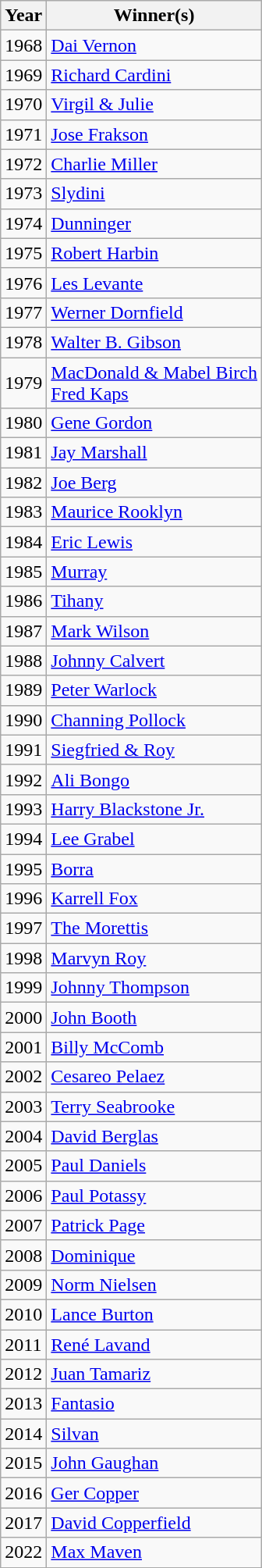<table class="wikitable sortable">
<tr>
<th>Year</th>
<th>Winner(s)</th>
</tr>
<tr>
<td>1968</td>
<td><a href='#'>Dai Vernon</a></td>
</tr>
<tr>
<td>1969</td>
<td><a href='#'>Richard Cardini</a></td>
</tr>
<tr>
<td>1970</td>
<td><a href='#'>Virgil & Julie</a></td>
</tr>
<tr>
<td>1971</td>
<td><a href='#'>Jose Frakson</a></td>
</tr>
<tr>
<td>1972</td>
<td><a href='#'>Charlie Miller</a></td>
</tr>
<tr>
<td>1973</td>
<td><a href='#'>Slydini</a></td>
</tr>
<tr>
<td>1974</td>
<td><a href='#'>Dunninger</a></td>
</tr>
<tr>
<td>1975</td>
<td><a href='#'>Robert Harbin</a></td>
</tr>
<tr>
<td>1976</td>
<td><a href='#'>Les Levante</a></td>
</tr>
<tr>
<td>1977</td>
<td><a href='#'>Werner Dornfield</a></td>
</tr>
<tr>
<td>1978</td>
<td><a href='#'>Walter B. Gibson</a></td>
</tr>
<tr>
<td>1979</td>
<td><a href='#'>MacDonald & Mabel Birch</a><br><a href='#'>Fred Kaps</a></td>
</tr>
<tr>
<td>1980</td>
<td><a href='#'>Gene Gordon</a></td>
</tr>
<tr>
<td>1981</td>
<td><a href='#'>Jay Marshall</a></td>
</tr>
<tr>
<td>1982</td>
<td><a href='#'>Joe Berg</a></td>
</tr>
<tr>
<td>1983</td>
<td><a href='#'>Maurice Rooklyn</a></td>
</tr>
<tr>
<td>1984</td>
<td><a href='#'>Eric Lewis</a></td>
</tr>
<tr>
<td>1985</td>
<td><a href='#'>Murray</a></td>
</tr>
<tr>
<td>1986</td>
<td><a href='#'>Tihany</a></td>
</tr>
<tr>
<td>1987</td>
<td><a href='#'>Mark Wilson</a></td>
</tr>
<tr>
<td>1988</td>
<td><a href='#'>Johnny Calvert</a></td>
</tr>
<tr>
<td>1989</td>
<td><a href='#'>Peter Warlock</a></td>
</tr>
<tr>
<td>1990</td>
<td><a href='#'>Channing Pollock</a></td>
</tr>
<tr>
<td>1991</td>
<td><a href='#'>Siegfried & Roy</a></td>
</tr>
<tr>
<td>1992</td>
<td><a href='#'>Ali Bongo</a></td>
</tr>
<tr>
<td>1993</td>
<td><a href='#'>Harry Blackstone Jr.</a></td>
</tr>
<tr>
<td>1994</td>
<td><a href='#'>Lee Grabel</a></td>
</tr>
<tr>
<td>1995</td>
<td><a href='#'>Borra</a></td>
</tr>
<tr>
<td>1996</td>
<td><a href='#'>Karrell Fox</a></td>
</tr>
<tr>
<td>1997</td>
<td><a href='#'>The Morettis</a></td>
</tr>
<tr>
<td>1998</td>
<td><a href='#'>Marvyn Roy</a></td>
</tr>
<tr>
<td>1999</td>
<td><a href='#'>Johnny Thompson</a></td>
</tr>
<tr>
<td>2000</td>
<td><a href='#'>John Booth</a></td>
</tr>
<tr>
<td>2001</td>
<td><a href='#'>Billy McComb</a></td>
</tr>
<tr>
<td>2002</td>
<td><a href='#'>Cesareo Pelaez</a></td>
</tr>
<tr>
<td>2003</td>
<td><a href='#'>Terry Seabrooke</a></td>
</tr>
<tr>
<td>2004</td>
<td><a href='#'>David Berglas</a></td>
</tr>
<tr>
<td>2005</td>
<td><a href='#'>Paul Daniels</a></td>
</tr>
<tr>
<td>2006</td>
<td><a href='#'>Paul Potassy</a></td>
</tr>
<tr>
<td>2007</td>
<td><a href='#'>Patrick Page</a></td>
</tr>
<tr>
<td>2008</td>
<td><a href='#'>Dominique</a></td>
</tr>
<tr>
<td>2009</td>
<td><a href='#'>Norm Nielsen</a></td>
</tr>
<tr>
<td>2010</td>
<td><a href='#'>Lance Burton</a></td>
</tr>
<tr>
<td>2011</td>
<td><a href='#'>René Lavand</a></td>
</tr>
<tr>
<td>2012</td>
<td><a href='#'>Juan Tamariz</a></td>
</tr>
<tr>
<td>2013</td>
<td><a href='#'>Fantasio</a></td>
</tr>
<tr>
<td>2014</td>
<td><a href='#'>Silvan</a></td>
</tr>
<tr>
<td>2015</td>
<td><a href='#'>John Gaughan</a></td>
</tr>
<tr>
<td>2016</td>
<td><a href='#'>Ger Copper</a></td>
</tr>
<tr>
<td>2017</td>
<td><a href='#'>David Copperfield</a></td>
</tr>
<tr>
<td>2022</td>
<td><a href='#'>Max Maven</a></td>
</tr>
</table>
